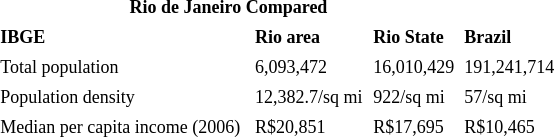<table id="toc" cellspacing="3" style="float: right; margin-right: 2em; width: 30%; font-size: 75%">
<tr>
<th colspan="3"><strong>Rio de Janeiro Compared</strong></th>
</tr>
<tr>
<td><strong>IBGE</strong></td>
<td><strong>Rio area</strong></td>
<td><strong>Rio State</strong></td>
<td><strong>Brazil</strong></td>
</tr>
<tr>
<td>Total population</td>
<td>6,093,472</td>
<td>16,010,429</td>
<td>191,241,714</td>
</tr>
<tr>
<td>Population density</td>
<td>12,382.7/sq mi</td>
<td>922/sq mi</td>
<td>57/sq mi</td>
</tr>
<tr>
<td>Median per capita income (2006)</td>
<td>R$20,851</td>
<td>R$17,695</td>
<td>R$10,465</td>
</tr>
<tr>
</tr>
</table>
